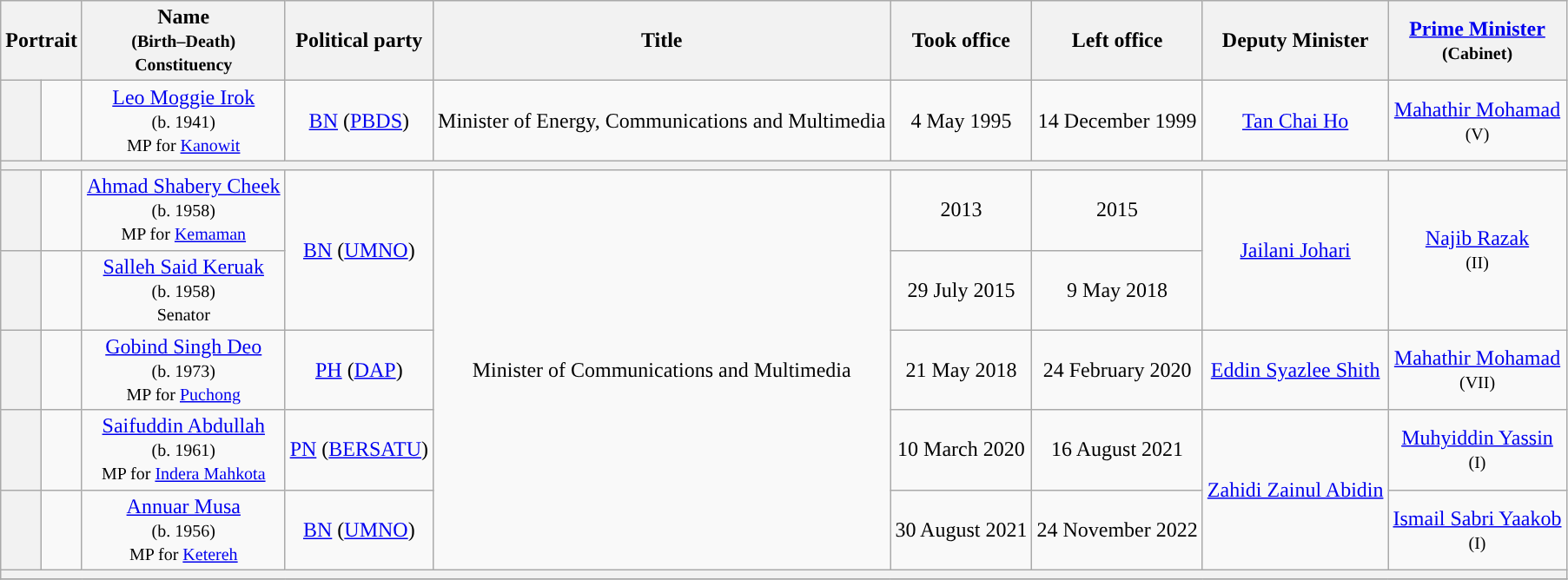<table class="wikitable" style="text-align:center;">
<tr>
<th colspan=2>Portrait</th>
<th>Name<br><small>(Birth–Death)<br>Constituency</small></th>
<th>Political party</th>
<th>Title</th>
<th>Took office</th>
<th>Left office</th>
<th>Deputy Minister</th>
<th><a href='#'>Prime Minister</a><br><small>(Cabinet)</small></th>
</tr>
<tr>
<th style="background:"></th>
<td></td>
<td><a href='#'>Leo Moggie Irok</a><br><small>(b. 1941)<br>MP for <a href='#'>Kanowit</a></small></td>
<td><a href='#'>BN</a> (<a href='#'>PBDS</a>)</td>
<td>Minister of Energy, Communications and Multimedia</td>
<td>4 May 1995</td>
<td>14 December 1999</td>
<td><a href='#'>Tan Chai Ho</a></td>
<td><a href='#'>Mahathir Mohamad</a><br><small>(V)</small></td>
</tr>
<tr>
<th colspan="9" bgcolor="cccccc"></th>
</tr>
<tr>
<th style="background:"></th>
<td></td>
<td><a href='#'>Ahmad Shabery Cheek</a><br><small>(b. 1958)<br>MP for <a href='#'>Kemaman</a></small></td>
<td rowspan=2><a href='#'>BN</a> (<a href='#'>UMNO</a>)</td>
<td rowspan=5>Minister of Communications and Multimedia</td>
<td>2013</td>
<td>2015</td>
<td rowspan="2"><a href='#'>Jailani Johari</a></td>
<td rowspan="2"><a href='#'>Najib Razak</a><br><small>(II)</small></td>
</tr>
<tr>
<th style="background:"></th>
<td></td>
<td><a href='#'>Salleh Said Keruak</a><br><small>(b. 1958)<br>Senator</small></td>
<td>29 July 2015</td>
<td>9 May 2018</td>
</tr>
<tr>
<th style="background:"></th>
<td></td>
<td><a href='#'>Gobind Singh Deo</a><br><small>(b. 1973)<br> MP for <a href='#'>Puchong</a></small></td>
<td><a href='#'>PH</a> (<a href='#'>DAP</a>)</td>
<td>21 May 2018</td>
<td>24 February 2020</td>
<td><a href='#'>Eddin Syazlee Shith</a></td>
<td><a href='#'>Mahathir Mohamad</a><br><small>(VII)</small></td>
</tr>
<tr>
<th style="background:"></th>
<td></td>
<td><a href='#'>Saifuddin Abdullah</a><br><small>(b. 1961)<br>MP for <a href='#'>Indera Mahkota</a></small></td>
<td><a href='#'>PN</a> (<a href='#'>BERSATU</a>)</td>
<td>10 March 2020</td>
<td>16 August 2021</td>
<td rowspan="2"><a href='#'>Zahidi Zainul Abidin</a></td>
<td><a href='#'>Muhyiddin Yassin</a><br><small>(I)</small></td>
</tr>
<tr>
<th style="background:"></th>
<td></td>
<td><a href='#'>Annuar Musa</a><br><small>(b. 1956)<br>MP for <a href='#'>Ketereh</a></small></td>
<td><a href='#'>BN</a> (<a href='#'>UMNO</a>)</td>
<td>30 August 2021</td>
<td>24 November 2022</td>
<td><a href='#'>Ismail Sabri Yaakob</a><br><small>(I)</small></td>
</tr>
<tr>
<th colspan="9" bgcolor="cccccc"></th>
</tr>
<tr>
</tr>
</table>
